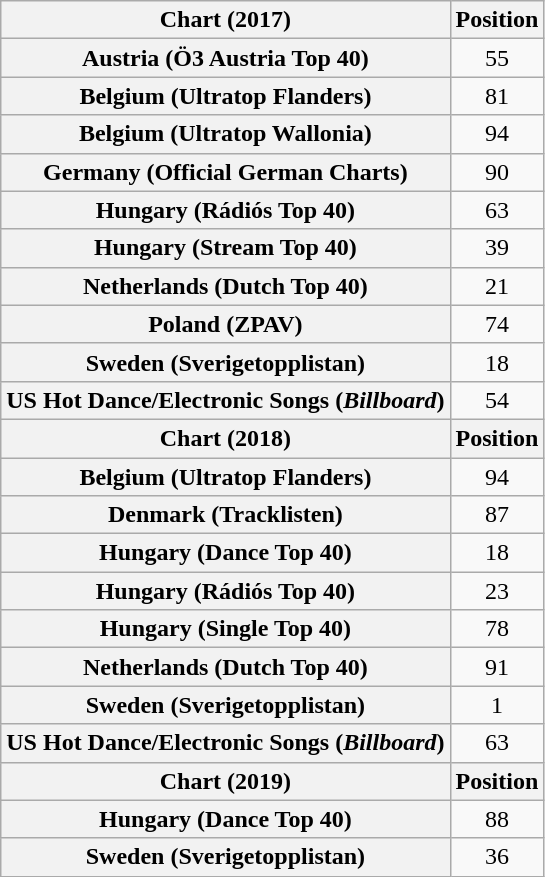<table class="wikitable sortable plainrowheaders" style="text-align:center">
<tr>
<th scope="col">Chart (2017)</th>
<th scope="col">Position</th>
</tr>
<tr>
<th scope="row">Austria (Ö3 Austria Top 40)</th>
<td>55</td>
</tr>
<tr>
<th scope="row">Belgium (Ultratop Flanders)</th>
<td>81</td>
</tr>
<tr>
<th scope="row">Belgium (Ultratop Wallonia)</th>
<td>94</td>
</tr>
<tr>
<th scope="row">Germany (Official German Charts)</th>
<td>90</td>
</tr>
<tr>
<th scope="row">Hungary (Rádiós Top 40)</th>
<td>63</td>
</tr>
<tr>
<th scope="row">Hungary (Stream Top 40)</th>
<td>39</td>
</tr>
<tr>
<th scope="row">Netherlands (Dutch Top 40)</th>
<td>21</td>
</tr>
<tr>
<th scope="row">Poland (ZPAV)</th>
<td>74</td>
</tr>
<tr>
<th scope="row">Sweden (Sverigetopplistan)</th>
<td>18</td>
</tr>
<tr>
<th scope="row">US Hot Dance/Electronic Songs (<em>Billboard</em>)</th>
<td>54</td>
</tr>
<tr>
<th scope="col">Chart (2018)</th>
<th scope="col">Position</th>
</tr>
<tr>
<th scope="row">Belgium (Ultratop Flanders)</th>
<td>94</td>
</tr>
<tr>
<th scope="row">Denmark (Tracklisten)</th>
<td>87</td>
</tr>
<tr>
<th scope="row">Hungary (Dance Top 40)</th>
<td>18</td>
</tr>
<tr>
<th scope="row">Hungary (Rádiós Top 40)</th>
<td>23</td>
</tr>
<tr>
<th scope="row">Hungary (Single Top 40)</th>
<td>78</td>
</tr>
<tr>
<th scope="row">Netherlands (Dutch Top 40)</th>
<td>91</td>
</tr>
<tr>
<th scope="row">Sweden (Sverigetopplistan)</th>
<td>1</td>
</tr>
<tr>
<th scope="row">US Hot Dance/Electronic Songs (<em>Billboard</em>)</th>
<td>63</td>
</tr>
<tr>
<th scope="col">Chart (2019)</th>
<th scope="col">Position</th>
</tr>
<tr>
<th scope="row">Hungary (Dance Top 40)</th>
<td>88</td>
</tr>
<tr>
<th scope="row">Sweden (Sverigetopplistan)</th>
<td>36</td>
</tr>
</table>
